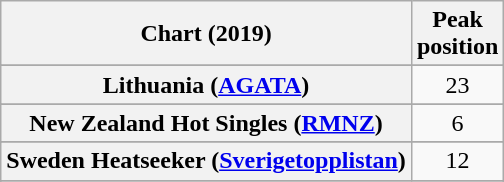<table class="wikitable sortable plainrowheaders" style="text-align:center">
<tr>
<th scope="col">Chart (2019)</th>
<th scope="col">Peak<br>position</th>
</tr>
<tr>
</tr>
<tr>
</tr>
<tr>
</tr>
<tr>
</tr>
<tr>
</tr>
<tr>
</tr>
<tr>
</tr>
<tr>
</tr>
<tr>
</tr>
<tr>
<th scope="row">Lithuania (<a href='#'>AGATA</a>)</th>
<td>23</td>
</tr>
<tr>
</tr>
<tr>
<th scope="row">New Zealand Hot Singles (<a href='#'>RMNZ</a>)</th>
<td>6</td>
</tr>
<tr>
</tr>
<tr>
</tr>
<tr>
<th scope="row">Sweden Heatseeker (<a href='#'>Sverigetopplistan</a>)</th>
<td>12</td>
</tr>
<tr>
</tr>
<tr>
</tr>
<tr>
</tr>
</table>
